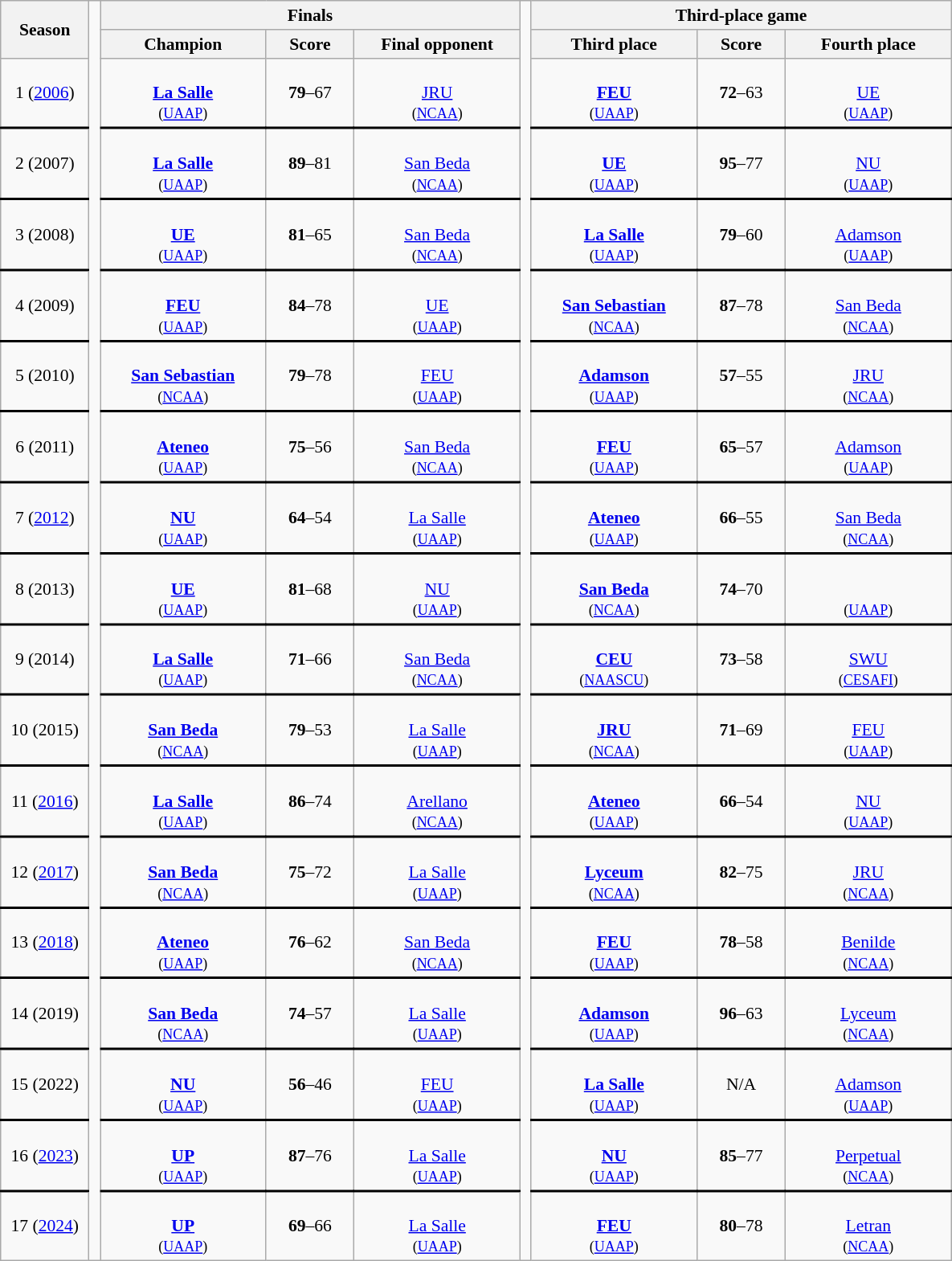<table class="wikitable" style="text-align:center; font-size:90%;" cellpadding="3" cellspacing="0">
<tr>
<th width=8% rowspan=2>Season</th>
<td width=1% rowspan=19></td>
<th colspan=3>Finals</th>
<td width=1% rowspan=19></td>
<th colspan=3>Third-place game</th>
</tr>
<tr>
<th width=15%>Champion</th>
<th width=8%>Score</th>
<th width=15%>Final opponent</th>
<th width=15%>Third place</th>
<th width=8%>Score</th>
<th width=15%>Fourth place</th>
</tr>
<tr>
<td>1 (<a href='#'>2006</a>)</td>
<td><br><strong><a href='#'>La Salle</a></strong><br><small>(<a href='#'>UAAP</a>)</small></td>
<td><strong>79</strong>–67</td>
<td><br><a href='#'>JRU</a><br><small>(<a href='#'>NCAA</a>)</small></td>
<td><br><strong><a href='#'>FEU</a></strong><br><small>(<a href='#'>UAAP</a>)</small></td>
<td><strong>72</strong>–63</td>
<td><br><a href='#'>UE</a><br><small>(<a href='#'>UAAP</a>)</small></td>
</tr>
<tr style="border-top:2px solid black;">
<td>2 (2007)</td>
<td><br><strong><a href='#'>La Salle</a></strong><br><small>(<a href='#'>UAAP</a>)</small></td>
<td><strong>89</strong>–81</td>
<td><br><a href='#'>San Beda</a><br><small>(<a href='#'>NCAA</a>)</small></td>
<td><br><strong><a href='#'>UE</a></strong><br><small>(<a href='#'>UAAP</a>)</small></td>
<td><strong>95</strong>–77</td>
<td><br><a href='#'>NU</a><br><small>(<a href='#'>UAAP</a>)</small></td>
</tr>
<tr style="border-top:2px solid black;">
<td>3 (2008)</td>
<td><br><strong><a href='#'>UE</a></strong><br><small>(<a href='#'>UAAP</a>)</small></td>
<td><strong>81</strong>–65</td>
<td><br><a href='#'>San Beda</a><br><small>(<a href='#'>NCAA</a>)</small></td>
<td><br><strong><a href='#'>La Salle</a></strong><br><small>(<a href='#'>UAAP</a>)</small></td>
<td><strong>79</strong>–60</td>
<td><br><a href='#'>Adamson</a><br><small>(<a href='#'>UAAP</a>)</small></td>
</tr>
<tr style="border-top:2px solid black;">
<td>4 (2009)</td>
<td><br><strong><a href='#'>FEU</a></strong><br><small>(<a href='#'>UAAP</a>)</small></td>
<td><strong>84</strong>–78</td>
<td><br><a href='#'>UE</a><br><small>(<a href='#'>UAAP</a>)</small></td>
<td><br><strong><a href='#'>San Sebastian</a></strong><br><small>(<a href='#'>NCAA</a>)</small></td>
<td><strong>87</strong>–78</td>
<td><br><a href='#'>San Beda</a><br><small>(<a href='#'>NCAA</a>)</small></td>
</tr>
<tr style="border-top:2px solid black;">
<td>5 (2010)</td>
<td><br><strong><a href='#'>San Sebastian</a></strong><br><small>(<a href='#'>NCAA</a>)</small></td>
<td><strong>79</strong>–78</td>
<td><br><a href='#'>FEU</a><br><small>(<a href='#'>UAAP</a>)</small></td>
<td><br><strong><a href='#'>Adamson</a></strong><br><small>(<a href='#'>UAAP</a>)</small></td>
<td><strong>57</strong>–55</td>
<td><br><a href='#'>JRU</a><br><small>(<a href='#'>NCAA</a>)</small></td>
</tr>
<tr style="border-top:2px solid black;">
<td>6 (2011)</td>
<td><br><strong><a href='#'>Ateneo</a></strong><br><small>(<a href='#'>UAAP</a>)</small></td>
<td><strong>75</strong>–56</td>
<td><br><a href='#'>San Beda</a><br><small>(<a href='#'>NCAA</a>)</small></td>
<td><br><strong><a href='#'>FEU</a></strong><br><small>(<a href='#'>UAAP</a>)</small></td>
<td><strong>65</strong>–57</td>
<td><br><a href='#'>Adamson</a><br><small>(<a href='#'>UAAP</a>)</small></td>
</tr>
<tr style="border-top:2px solid black;">
<td>7 (<a href='#'>2012</a>)</td>
<td><br><strong><a href='#'>NU</a></strong><br><small>(<a href='#'>UAAP</a>)</small></td>
<td><strong>64</strong>–54</td>
<td><br><a href='#'>La Salle</a><br><small> (<a href='#'>UAAP</a>)</small></td>
<td><br><strong><a href='#'>Ateneo</a></strong><br><small>(<a href='#'>UAAP</a>)</small></td>
<td><strong>66</strong>–55</td>
<td><br><a href='#'>San Beda</a><br><small>(<a href='#'>NCAA</a>)</small></td>
</tr>
<tr style="border-top:2px solid black;">
<td>8 (2013)</td>
<td><br><strong><a href='#'>UE</a></strong><br><small>(<a href='#'>UAAP</a>)</small></td>
<td><strong>81</strong>–68</td>
<td><br><a href='#'>NU</a><br><small>(<a href='#'>UAAP</a>)</small></td>
<td><br><strong><a href='#'>San Beda</a></strong><br><small>(<a href='#'>NCAA</a>)</small></td>
<td><strong>74</strong>–70</td>
<td><br><br><small>(<a href='#'>UAAP</a>)</small></td>
</tr>
<tr style="border-top:2px solid black;">
<td>9 (2014)</td>
<td><br><strong><a href='#'>La Salle</a></strong><br><small> (<a href='#'>UAAP</a>)</small></td>
<td><strong>71</strong>–66</td>
<td><br><a href='#'>San Beda</a><br><small>(<a href='#'>NCAA</a>)</small></td>
<td><br><strong><a href='#'>CEU</a></strong><br><small>(<a href='#'>NAASCU</a>)</small></td>
<td><strong>73</strong>–58</td>
<td><br><a href='#'>SWU</a><br><small>(<a href='#'>CESAFI</a>)</small></td>
</tr>
<tr style="border-top:2px solid black;">
<td>10 (2015)</td>
<td><br><strong><a href='#'>San Beda</a></strong><br><small>(<a href='#'>NCAA</a>)</small></td>
<td><strong>79</strong>–53</td>
<td><br><a href='#'>La Salle</a><br><small> (<a href='#'>UAAP</a>)</small></td>
<td><br><strong><a href='#'>JRU</a></strong><br><small> (<a href='#'>NCAA</a>)</small></td>
<td><strong>71</strong>–69</td>
<td><br><a href='#'>FEU</a><br><small> (<a href='#'>UAAP</a>)</small></td>
</tr>
<tr style="border-top:2px solid black;">
<td>11 (<a href='#'>2016</a>)</td>
<td><br><strong><a href='#'>La Salle</a></strong><br><small> (<a href='#'>UAAP</a>)</small></td>
<td><strong>86</strong>–74</td>
<td><br><a href='#'>Arellano</a><br><small>(<a href='#'>NCAA</a>)</small></td>
<td><br><strong><a href='#'>Ateneo</a></strong><br><small> (<a href='#'>UAAP</a>)</small></td>
<td><strong>66</strong>–54</td>
<td><br><a href='#'>NU</a><br><small> (<a href='#'>UAAP</a>)</small></td>
</tr>
<tr style="border-top:2px solid black;">
<td>12 (<a href='#'>2017</a>)</td>
<td><br><strong><a href='#'>San Beda</a></strong><br><small>(<a href='#'>NCAA</a>)</small></td>
<td><strong>75</strong>–72</td>
<td><br><a href='#'>La Salle</a><br><small> (<a href='#'>UAAP</a>)</small></td>
<td><br><strong><a href='#'>Lyceum</a></strong><br><small> (<a href='#'>NCAA</a>)</small></td>
<td><strong>82</strong>–75</td>
<td><br><a href='#'>JRU</a><br><small> (<a href='#'>NCAA</a>)</small></td>
</tr>
<tr style="border-top:2px solid black;">
<td>13 (<a href='#'>2018</a>)</td>
<td><br><strong><a href='#'>Ateneo</a></strong><br><small>(<a href='#'>UAAP</a>)</small></td>
<td><strong>76</strong>–62</td>
<td><br><a href='#'>San Beda</a><br><small> (<a href='#'>NCAA</a>)</small></td>
<td><br><strong><a href='#'>FEU</a></strong><br><small> (<a href='#'>UAAP</a>)</small></td>
<td><strong>78</strong>–58</td>
<td><br><a href='#'>Benilde</a><br><small> (<a href='#'>NCAA</a>)</small></td>
</tr>
<tr style="border-top:2px solid black;">
<td>14 (2019)</td>
<td><br><strong><a href='#'>San Beda</a></strong><br><small>(<a href='#'>NCAA</a>)</small></td>
<td><strong>74</strong>–57</td>
<td><br><a href='#'>La Salle</a><br><small> (<a href='#'>UAAP</a>)</small></td>
<td><br><strong><a href='#'>Adamson</a></strong><br><small> (<a href='#'>UAAP</a>)</small></td>
<td><strong>96</strong>–63</td>
<td><br><a href='#'>Lyceum</a><br><small> (<a href='#'>NCAA</a>)</small></td>
</tr>
<tr style="border-top:2px solid black;">
<td>15 (2022)</td>
<td><br><strong><a href='#'>NU</a></strong><br><small>(<a href='#'>UAAP</a>) </small></td>
<td><strong>56</strong>–46</td>
<td><br><a href='#'>FEU</a><br><small> (<a href='#'>UAAP</a>)</small></td>
<td><br><strong><a href='#'>La Salle</a></strong><br><small> (<a href='#'>UAAP</a>)</small></td>
<td>N/A</td>
<td><br><a href='#'>Adamson</a><br><small> (<a href='#'>UAAP</a>)</small></td>
</tr>
<tr style="border-top:2px solid black;">
<td>16 (<a href='#'>2023</a>)</td>
<td><br><strong><a href='#'>UP</a></strong> <br><small>(<a href='#'>UAAP</a>)</small></td>
<td><strong>87</strong>–76</td>
<td><br><a href='#'>La Salle</a><br><small> (<a href='#'>UAAP</a>)</small></td>
<td><br><strong><a href='#'>NU</a></strong><br><small> (<a href='#'>UAAP</a>)</small></td>
<td><strong>85</strong>–77</td>
<td><br><a href='#'>Perpetual</a><br><small> (<a href='#'>NCAA</a>)</small></td>
</tr>
<tr style="border-top:2px solid black;">
<td>17 (<a href='#'>2024</a>)</td>
<td><br><strong><a href='#'>UP</a></strong> <br><small>(<a href='#'>UAAP</a>)</small></td>
<td><strong>69</strong>–66</td>
<td><br><a href='#'>La Salle</a><br><small> (<a href='#'>UAAP</a>)</small></td>
<td><br><strong><a href='#'>FEU</a></strong><br><small> (<a href='#'>UAAP</a>)</small></td>
<td><strong>80</strong>–78</td>
<td><br><a href='#'>Letran</a><br><small>(<a href='#'>NCAA</a>)</small></td>
</tr>
</table>
